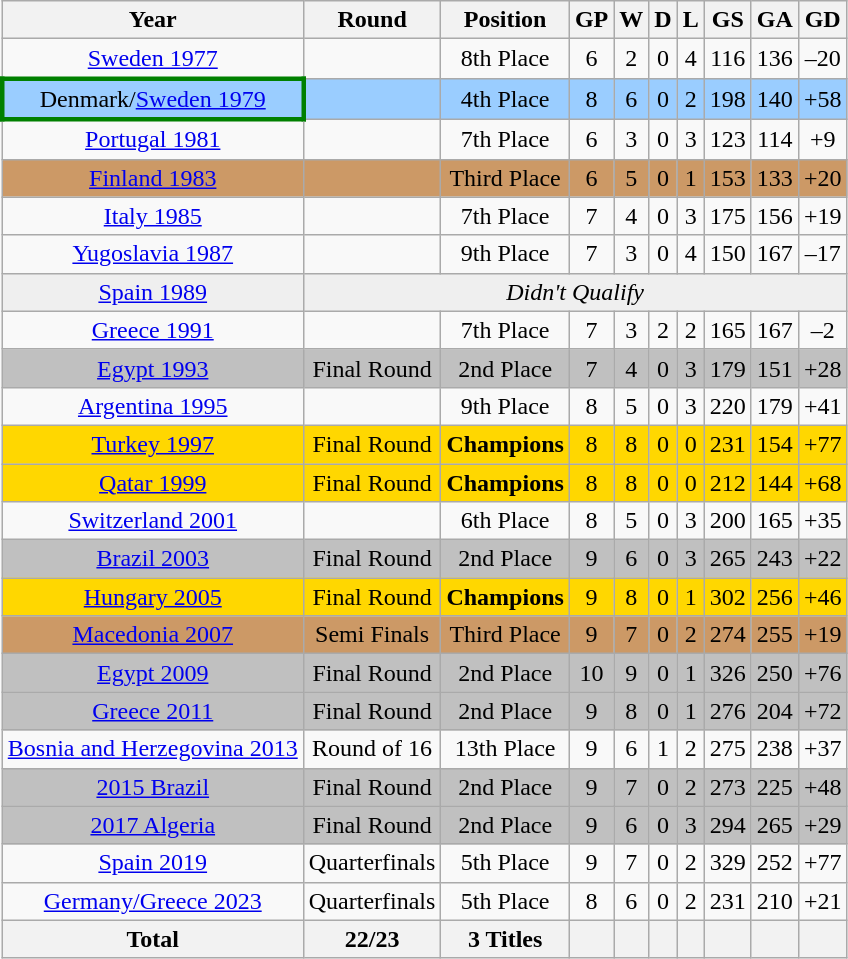<table class="wikitable" style="text-align: center;">
<tr>
<th>Year</th>
<th>Round</th>
<th>Position</th>
<th>GP</th>
<th>W</th>
<th>D</th>
<th>L</th>
<th>GS</th>
<th>GA</th>
<th>GD</th>
</tr>
<tr>
<td><a href='#'>Sweden 1977</a></td>
<td></td>
<td>8th Place</td>
<td>6</td>
<td>2</td>
<td>0</td>
<td>4</td>
<td>116</td>
<td>136</td>
<td>–20</td>
</tr>
<tr bgcolor=9acdff>
<td style="border: 3px solid green">Denmark/<a href='#'>Sweden 1979</a></td>
<td></td>
<td>4th Place</td>
<td>8</td>
<td>6</td>
<td>0</td>
<td>2</td>
<td>198</td>
<td>140</td>
<td>+58</td>
</tr>
<tr>
<td><a href='#'>Portugal 1981</a></td>
<td></td>
<td>7th Place</td>
<td>6</td>
<td>3</td>
<td>0</td>
<td>3</td>
<td>123</td>
<td>114</td>
<td>+9</td>
</tr>
<tr bgcolor=cc9966>
<td><a href='#'>Finland 1983</a></td>
<td></td>
<td>Third Place</td>
<td>6</td>
<td>5</td>
<td>0</td>
<td>1</td>
<td>153</td>
<td>133</td>
<td>+20</td>
</tr>
<tr>
<td><a href='#'>Italy 1985</a></td>
<td></td>
<td>7th Place</td>
<td>7</td>
<td>4</td>
<td>0</td>
<td>3</td>
<td>175</td>
<td>156</td>
<td>+19</td>
</tr>
<tr>
<td><a href='#'>Yugoslavia 1987</a></td>
<td></td>
<td>9th Place</td>
<td>7</td>
<td>3</td>
<td>0</td>
<td>4</td>
<td>150</td>
<td>167</td>
<td>–17</td>
</tr>
<tr bgcolor="efefef">
<td><a href='#'>Spain 1989</a></td>
<td colspan=9><em>Didn't Qualify</em></td>
</tr>
<tr>
<td><a href='#'>Greece 1991</a></td>
<td></td>
<td>7th Place</td>
<td>7</td>
<td>3</td>
<td>2</td>
<td>2</td>
<td>165</td>
<td>167</td>
<td>–2</td>
</tr>
<tr bgcolor=silver>
<td><a href='#'>Egypt 1993</a></td>
<td>Final Round</td>
<td>2nd Place</td>
<td>7</td>
<td>4</td>
<td>0</td>
<td>3</td>
<td>179</td>
<td>151</td>
<td>+28</td>
</tr>
<tr>
<td><a href='#'>Argentina 1995</a></td>
<td></td>
<td>9th Place</td>
<td>8</td>
<td>5</td>
<td>0</td>
<td>3</td>
<td>220</td>
<td>179</td>
<td>+41</td>
</tr>
<tr bgcolor=gold>
<td><a href='#'>Turkey 1997</a></td>
<td>Final Round</td>
<td><strong>Champions</strong></td>
<td>8</td>
<td>8</td>
<td>0</td>
<td>0</td>
<td>231</td>
<td>154</td>
<td>+77</td>
</tr>
<tr bgcolor=gold>
<td><a href='#'>Qatar 1999</a></td>
<td>Final Round</td>
<td><strong>Champions</strong></td>
<td>8</td>
<td>8</td>
<td>0</td>
<td>0</td>
<td>212</td>
<td>144</td>
<td>+68</td>
</tr>
<tr>
<td><a href='#'>Switzerland 2001</a></td>
<td></td>
<td>6th Place</td>
<td>8</td>
<td>5</td>
<td>0</td>
<td>3</td>
<td>200</td>
<td>165</td>
<td>+35</td>
</tr>
<tr bgcolor=silver>
<td><a href='#'>Brazil 2003</a></td>
<td>Final Round</td>
<td>2nd Place</td>
<td>9</td>
<td>6</td>
<td>0</td>
<td>3</td>
<td>265</td>
<td>243</td>
<td>+22</td>
</tr>
<tr bgcolor=gold>
<td><a href='#'>Hungary 2005</a></td>
<td>Final Round</td>
<td><strong>Champions</strong></td>
<td>9</td>
<td>8</td>
<td>0</td>
<td>1</td>
<td>302</td>
<td>256</td>
<td>+46</td>
</tr>
<tr bgcolor=cc9966>
<td><a href='#'>Macedonia 2007</a></td>
<td>Semi Finals</td>
<td>Third Place</td>
<td>9</td>
<td>7</td>
<td>0</td>
<td>2</td>
<td>274</td>
<td>255</td>
<td>+19</td>
</tr>
<tr bgcolor=silver>
<td><a href='#'>Egypt 2009</a></td>
<td>Final Round</td>
<td>2nd Place</td>
<td>10</td>
<td>9</td>
<td>0</td>
<td>1</td>
<td>326</td>
<td>250</td>
<td>+76</td>
</tr>
<tr bgcolor=silver>
<td><a href='#'>Greece 2011</a></td>
<td>Final Round</td>
<td>2nd Place</td>
<td>9</td>
<td>8</td>
<td>0</td>
<td>1</td>
<td>276</td>
<td>204</td>
<td>+72</td>
</tr>
<tr>
<td><a href='#'>Bosnia and Herzegovina 2013</a></td>
<td>Round of 16</td>
<td>13th Place</td>
<td>9</td>
<td>6</td>
<td>1</td>
<td>2</td>
<td>275</td>
<td>238</td>
<td>+37</td>
</tr>
<tr bgcolor=silver>
<td><a href='#'>2015 Brazil</a></td>
<td>Final Round</td>
<td>2nd Place</td>
<td>9</td>
<td>7</td>
<td>0</td>
<td>2</td>
<td>273</td>
<td>225</td>
<td>+48</td>
</tr>
<tr bgcolor=silver>
<td><a href='#'>2017 Algeria</a></td>
<td>Final Round</td>
<td>2nd Place</td>
<td>9</td>
<td>6</td>
<td>0</td>
<td>3</td>
<td>294</td>
<td>265</td>
<td>+29</td>
</tr>
<tr>
<td><a href='#'>Spain 2019</a></td>
<td>Quarterfinals</td>
<td>5th Place</td>
<td>9</td>
<td>7</td>
<td>0</td>
<td>2</td>
<td>329</td>
<td>252</td>
<td>+77</td>
</tr>
<tr>
<td><a href='#'>Germany/Greece 2023</a></td>
<td>Quarterfinals</td>
<td>5th Place</td>
<td>8</td>
<td>6</td>
<td>0</td>
<td>2</td>
<td>231</td>
<td>210</td>
<td>+21</td>
</tr>
<tr>
<th>Total</th>
<th>22/23</th>
<th>3 Titles</th>
<th></th>
<th></th>
<th></th>
<th></th>
<th></th>
<th></th>
<th></th>
</tr>
</table>
